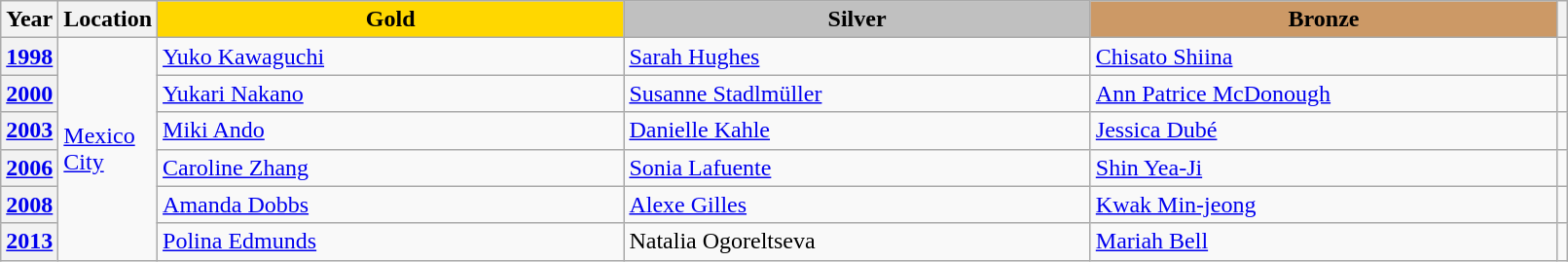<table class="wikitable unsortable" style="text-align:left; width:85%">
<tr>
<th scope="col" style="text-align:center">Year</th>
<th scope="col" style="text-align:center">Location</th>
<td scope="col" style="text-align:center; width:30%; background:gold"><strong>Gold</strong></td>
<td scope="col" style="text-align:center; width:30%; background:silver"><strong>Silver</strong></td>
<td scope="col" style="text-align:center; width:30%; background:#c96"><strong>Bronze</strong></td>
<th scope="col" style="text-align:center"></th>
</tr>
<tr>
<th scope="row" style="text-align:left"><a href='#'>1998</a></th>
<td rowspan="6"><a href='#'>Mexico City</a></td>
<td> <a href='#'>Yuko Kawaguchi</a></td>
<td> <a href='#'>Sarah Hughes</a></td>
<td> <a href='#'>Chisato Shiina</a></td>
<td></td>
</tr>
<tr>
<th scope="row" style="text-align:left"><a href='#'>2000</a></th>
<td> <a href='#'>Yukari Nakano</a></td>
<td> <a href='#'>Susanne Stadlmüller</a></td>
<td> <a href='#'>Ann Patrice McDonough</a></td>
<td></td>
</tr>
<tr>
<th scope="row" style="text-align:left"><a href='#'>2003</a></th>
<td> <a href='#'>Miki Ando</a></td>
<td> <a href='#'>Danielle Kahle</a></td>
<td> <a href='#'>Jessica Dubé</a></td>
<td></td>
</tr>
<tr>
<th scope="row" style="text-align:left"><a href='#'>2006</a></th>
<td> <a href='#'>Caroline Zhang</a></td>
<td> <a href='#'>Sonia Lafuente</a></td>
<td> <a href='#'>Shin Yea-Ji</a></td>
<td></td>
</tr>
<tr>
<th scope="row" style="text-align:left"><a href='#'>2008</a></th>
<td> <a href='#'>Amanda Dobbs</a></td>
<td> <a href='#'>Alexe Gilles</a></td>
<td> <a href='#'>Kwak Min-jeong</a></td>
<td></td>
</tr>
<tr>
<th scope="row" style="text-align:left"><a href='#'>2013</a></th>
<td> <a href='#'>Polina Edmunds</a></td>
<td> Natalia Ogoreltseva</td>
<td> <a href='#'>Mariah Bell</a></td>
<td></td>
</tr>
</table>
